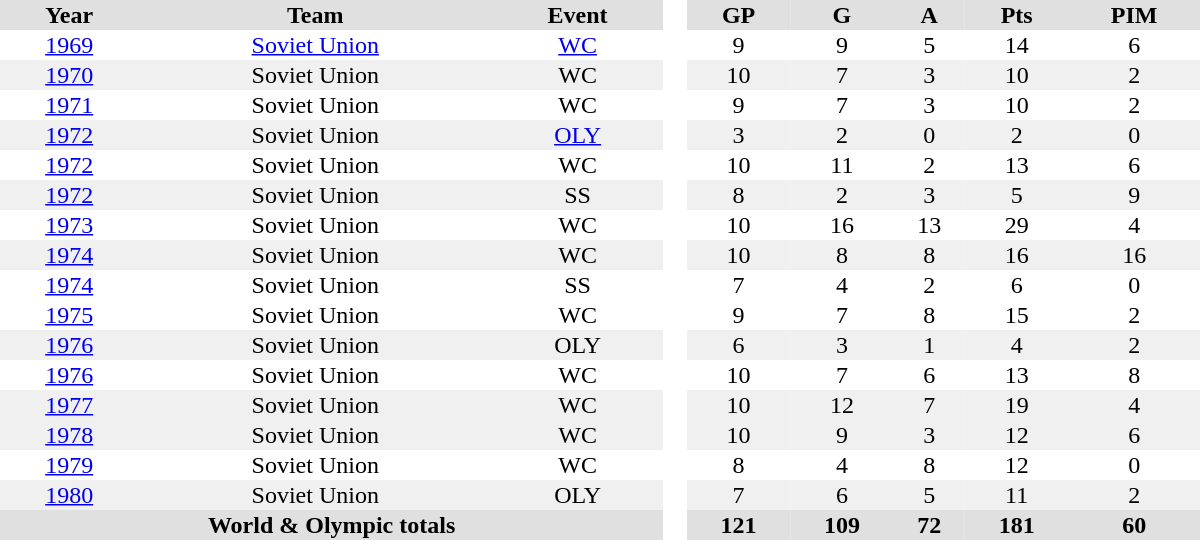<table border="0" cellpadding="1" cellspacing="0" style="text-align:center; width:50em">
<tr ALIGN="center" bgcolor="#e0e0e0">
<th>Year</th>
<th>Team</th>
<th>Event</th>
<th rowspan="99" bgcolor="#ffffff"> </th>
<th>GP</th>
<th>G</th>
<th>A</th>
<th>Pts</th>
<th>PIM</th>
</tr>
<tr>
<td><a href='#'>1969</a></td>
<td><a href='#'>Soviet Union</a></td>
<td><a href='#'>WC</a></td>
<td>9</td>
<td>9</td>
<td>5</td>
<td>14</td>
<td>6</td>
</tr>
<tr bgcolor="#f0f0f0">
<td><a href='#'>1970</a></td>
<td>Soviet Union</td>
<td>WC</td>
<td>10</td>
<td>7</td>
<td>3</td>
<td>10</td>
<td>2</td>
</tr>
<tr>
<td><a href='#'>1971</a></td>
<td>Soviet Union</td>
<td>WC</td>
<td>9</td>
<td>7</td>
<td>3</td>
<td>10</td>
<td>2</td>
</tr>
<tr bgcolor="#f0f0f0">
<td><a href='#'>1972</a></td>
<td>Soviet Union</td>
<td><a href='#'>OLY</a></td>
<td>3</td>
<td>2</td>
<td>0</td>
<td>2</td>
<td>0</td>
</tr>
<tr>
<td><a href='#'>1972</a></td>
<td>Soviet Union</td>
<td>WC</td>
<td>10</td>
<td>11</td>
<td>2</td>
<td>13</td>
<td>6</td>
</tr>
<tr bgcolor="#f0f0f0">
<td><a href='#'>1972</a></td>
<td>Soviet Union</td>
<td>SS</td>
<td>8</td>
<td>2</td>
<td>3</td>
<td>5</td>
<td>9</td>
</tr>
<tr>
<td><a href='#'>1973</a></td>
<td>Soviet Union</td>
<td>WC</td>
<td>10</td>
<td>16</td>
<td>13</td>
<td>29</td>
<td>4</td>
</tr>
<tr bgcolor="#f0f0f0">
<td><a href='#'>1974</a></td>
<td>Soviet Union</td>
<td>WC</td>
<td>10</td>
<td>8</td>
<td>8</td>
<td>16</td>
<td>16</td>
</tr>
<tr>
<td><a href='#'>1974</a></td>
<td>Soviet Union</td>
<td>SS</td>
<td>7</td>
<td>4</td>
<td>2</td>
<td>6</td>
<td>0</td>
</tr>
<tr>
<td><a href='#'>1975</a></td>
<td>Soviet Union</td>
<td>WC</td>
<td>9</td>
<td>7</td>
<td>8</td>
<td>15</td>
<td>2</td>
</tr>
<tr bgcolor="#f0f0f0">
<td><a href='#'>1976</a></td>
<td>Soviet Union</td>
<td>OLY</td>
<td>6</td>
<td>3</td>
<td>1</td>
<td>4</td>
<td>2</td>
</tr>
<tr>
<td><a href='#'>1976</a></td>
<td>Soviet Union</td>
<td>WC</td>
<td>10</td>
<td>7</td>
<td>6</td>
<td>13</td>
<td>8</td>
</tr>
<tr bgcolor="#f0f0f0">
<td><a href='#'>1977</a></td>
<td>Soviet Union</td>
<td>WC</td>
<td>10</td>
<td>12</td>
<td>7</td>
<td>19</td>
<td>4</td>
</tr>
<tr bgcolor="#f0f0f0">
<td><a href='#'>1978</a></td>
<td>Soviet Union</td>
<td>WC</td>
<td>10</td>
<td>9</td>
<td>3</td>
<td>12</td>
<td>6</td>
</tr>
<tr>
<td><a href='#'>1979</a></td>
<td>Soviet Union</td>
<td>WC</td>
<td>8</td>
<td>4</td>
<td>8</td>
<td>12</td>
<td>0</td>
</tr>
<tr bgcolor="#f0f0f0">
<td><a href='#'>1980</a></td>
<td>Soviet Union</td>
<td>OLY</td>
<td>7</td>
<td>6</td>
<td>5</td>
<td>11</td>
<td>2</td>
</tr>
<tr bgcolor="#e0e0e0">
<th colspan=3>World & Olympic totals</th>
<th>121</th>
<th>109</th>
<th>72</th>
<th>181</th>
<th>60</th>
</tr>
</table>
